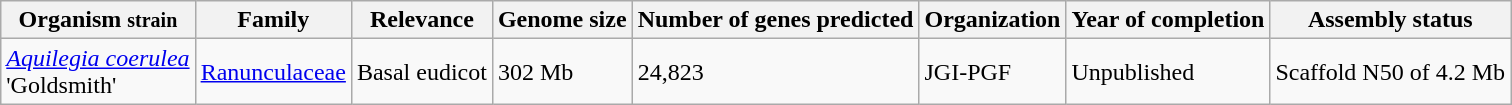<table class="wikitable sortable" style="border:1px solid #aaa;">
<tr>
<th>Organism <small>strain</small></th>
<th>Family</th>
<th>Relevance</th>
<th>Genome size</th>
<th>Number of genes predicted</th>
<th>Organization</th>
<th>Year of completion</th>
<th>Assembly status</th>
</tr>
<tr>
<td><em><a href='#'>Aquilegia coerulea</a></em><br>'Goldsmith'</td>
<td><a href='#'>Ranunculaceae</a></td>
<td>Basal eudicot</td>
<td>302 Mb</td>
<td>24,823</td>
<td>JGI-PGF</td>
<td>Unpublished</td>
<td>Scaffold N50	of 4.2 Mb</td>
</tr>
</table>
